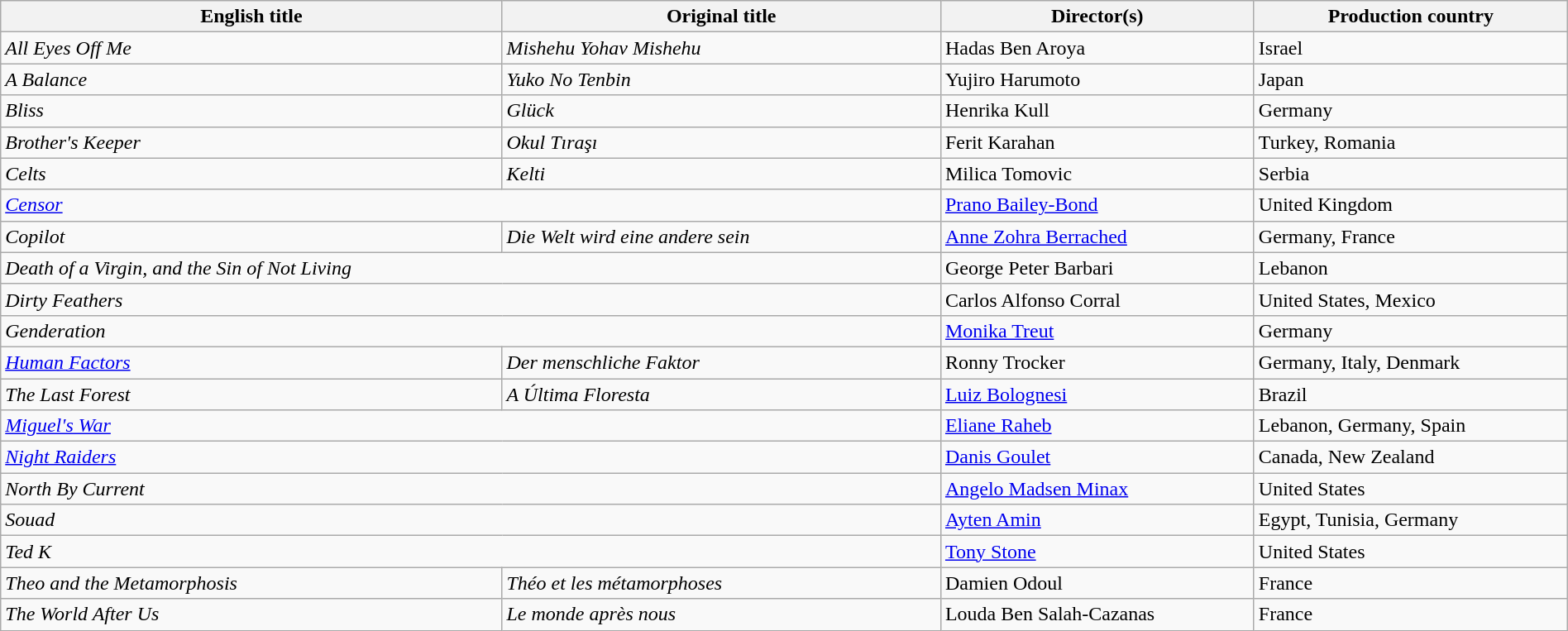<table class="wikitable" width="100%" cellpadding="5">
<tr>
<th scope="col" width="32%">English title</th>
<th scope="col" width="28%">Original title</th>
<th scope="col" width="20%">Director(s)</th>
<th scope="col" width="20%">Production country</th>
</tr>
<tr>
<td><em>All Eyes Off Me</em></td>
<td><em>Mishehu Yohav Mishehu</em></td>
<td>Hadas Ben Aroya</td>
<td>Israel</td>
</tr>
<tr>
<td><em>A Balance</em></td>
<td><em>Yuko No Tenbin</em></td>
<td>Yujiro Harumoto</td>
<td>Japan</td>
</tr>
<tr>
<td><em>Bliss</em></td>
<td><em>Glück</em></td>
<td>Henrika Kull</td>
<td>Germany</td>
</tr>
<tr>
<td><em>Brother's Keeper</em></td>
<td><em>Okul Tıraşı</em></td>
<td>Ferit Karahan</td>
<td>Turkey, Romania</td>
</tr>
<tr>
<td><em>Celts</em></td>
<td><em>Kelti</em></td>
<td>Milica Tomovic</td>
<td>Serbia</td>
</tr>
<tr>
<td colspan=2><em><a href='#'>Censor</a></em></td>
<td><a href='#'>Prano Bailey-Bond</a></td>
<td>United Kingdom</td>
</tr>
<tr>
<td><em>Copilot</em></td>
<td><em>Die Welt wird eine andere sein</em></td>
<td><a href='#'>Anne Zohra Berrached</a></td>
<td>Germany, France</td>
</tr>
<tr>
<td colspan=2><em>Death of a Virgin, and the Sin of Not Living</em></td>
<td>George Peter Barbari</td>
<td>Lebanon</td>
</tr>
<tr>
<td colspan=2><em>Dirty Feathers</em></td>
<td>Carlos Alfonso Corral</td>
<td>United States, Mexico</td>
</tr>
<tr>
<td colspan=2><em>Genderation</em></td>
<td><a href='#'>Monika Treut</a></td>
<td>Germany</td>
</tr>
<tr>
<td><em><a href='#'>Human Factors</a></em></td>
<td><em>Der menschliche Faktor</em></td>
<td>Ronny Trocker</td>
<td>Germany, Italy, Denmark</td>
</tr>
<tr>
<td><em>The Last Forest</em></td>
<td><em>A Última Floresta</em></td>
<td><a href='#'>Luiz Bolognesi</a></td>
<td>Brazil</td>
</tr>
<tr>
<td colspan=2><em><a href='#'>Miguel's War</a></em></td>
<td><a href='#'>Eliane Raheb</a></td>
<td>Lebanon, Germany, Spain</td>
</tr>
<tr>
<td colspan=2><em><a href='#'>Night Raiders</a></em></td>
<td><a href='#'>Danis Goulet</a></td>
<td>Canada, New Zealand</td>
</tr>
<tr>
<td colspan=2><em>North By Current</em></td>
<td><a href='#'>Angelo Madsen Minax</a></td>
<td>United States</td>
</tr>
<tr>
<td colspan=2><em>Souad</em></td>
<td><a href='#'>Ayten Amin</a></td>
<td>Egypt, Tunisia, Germany</td>
</tr>
<tr>
<td colspan=2><em>Ted K</em></td>
<td><a href='#'>Tony Stone</a></td>
<td>United States</td>
</tr>
<tr>
<td><em>Theo and the Metamorphosis</em></td>
<td><em>Théo et les métamorphoses</em></td>
<td>Damien Odoul</td>
<td>France</td>
</tr>
<tr>
<td><em>The World After Us</em></td>
<td><em>Le monde après nous</em></td>
<td>Louda Ben Salah-Cazanas</td>
<td>France</td>
</tr>
</table>
